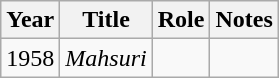<table class="wikitable sortable">
<tr>
<th>Year</th>
<th>Title</th>
<th>Role</th>
<th class="unsortable">Notes</th>
</tr>
<tr>
<td>1958</td>
<td><em>Mahsuri</em></td>
<td></td>
<td></td>
</tr>
</table>
